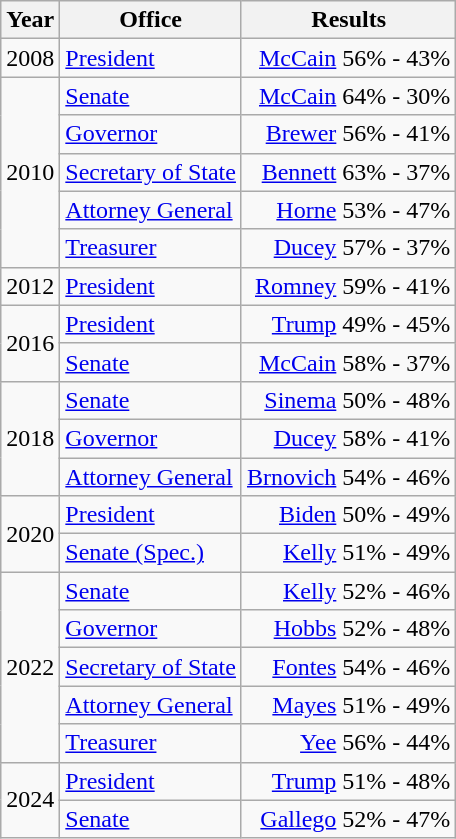<table class=wikitable>
<tr>
<th>Year</th>
<th>Office</th>
<th>Results</th>
</tr>
<tr>
<td>2008</td>
<td><a href='#'>President</a></td>
<td align="right" ><a href='#'>McCain</a> 56% - 43%</td>
</tr>
<tr>
<td rowspan=5>2010</td>
<td><a href='#'>Senate</a></td>
<td align="right" ><a href='#'>McCain</a> 64% - 30%</td>
</tr>
<tr>
<td><a href='#'>Governor</a></td>
<td align="right" ><a href='#'>Brewer</a> 56% - 41%</td>
</tr>
<tr>
<td><a href='#'>Secretary of State</a></td>
<td align="right" ><a href='#'>Bennett</a> 63% - 37%</td>
</tr>
<tr>
<td><a href='#'>Attorney General</a></td>
<td align="right" ><a href='#'>Horne</a> 53% - 47%</td>
</tr>
<tr>
<td><a href='#'>Treasurer</a></td>
<td align="right" ><a href='#'>Ducey</a> 57% - 37%</td>
</tr>
<tr>
<td>2012</td>
<td><a href='#'>President</a></td>
<td align="right" ><a href='#'>Romney</a> 59% - 41%</td>
</tr>
<tr>
<td rowspan=2>2016</td>
<td><a href='#'>President</a></td>
<td align="right" ><a href='#'>Trump</a> 49% - 45%</td>
</tr>
<tr>
<td><a href='#'>Senate</a></td>
<td align="right" ><a href='#'>McCain</a> 58% - 37%</td>
</tr>
<tr>
<td rowspan=3>2018</td>
<td><a href='#'>Senate</a></td>
<td align="right" ><a href='#'>Sinema</a> 50% - 48%</td>
</tr>
<tr>
<td><a href='#'>Governor</a></td>
<td align="right" ><a href='#'>Ducey</a> 58% - 41%</td>
</tr>
<tr>
<td><a href='#'>Attorney General</a></td>
<td align="right" ><a href='#'>Brnovich</a> 54% - 46%</td>
</tr>
<tr>
<td rowspan=2>2020</td>
<td><a href='#'>President</a></td>
<td align="right" ><a href='#'>Biden</a> 50% - 49%</td>
</tr>
<tr>
<td><a href='#'>Senate (Spec.)</a></td>
<td align="right" ><a href='#'>Kelly</a> 51% - 49%</td>
</tr>
<tr>
<td rowspan=5>2022</td>
<td><a href='#'>Senate</a></td>
<td align="right" ><a href='#'>Kelly</a> 52% - 46%</td>
</tr>
<tr>
<td><a href='#'>Governor</a></td>
<td align="right" ><a href='#'>Hobbs</a> 52% - 48%</td>
</tr>
<tr>
<td><a href='#'>Secretary of State</a></td>
<td align="right" ><a href='#'>Fontes</a> 54% - 46%</td>
</tr>
<tr>
<td><a href='#'>Attorney General</a></td>
<td align="right" ><a href='#'>Mayes</a> 51% - 49%</td>
</tr>
<tr>
<td><a href='#'>Treasurer</a></td>
<td align="right" ><a href='#'>Yee</a> 56% - 44%</td>
</tr>
<tr>
<td rowspan=2>2024</td>
<td><a href='#'>President</a></td>
<td align="right" ><a href='#'>Trump</a> 51% - 48%</td>
</tr>
<tr>
<td><a href='#'>Senate</a></td>
<td align="right" ><a href='#'>Gallego</a> 52% - 47%</td>
</tr>
</table>
